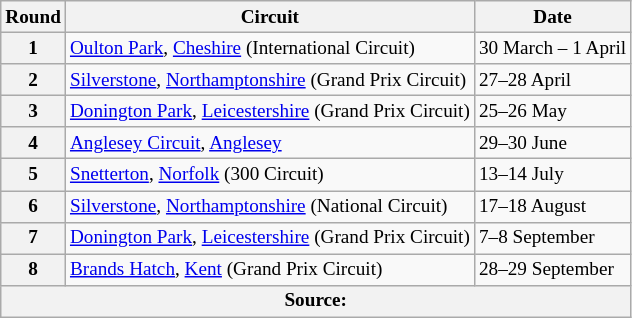<table class="wikitable" style="font-size: 80%">
<tr>
<th>Round</th>
<th>Circuit</th>
<th>Date</th>
</tr>
<tr>
<th>1</th>
<td> <a href='#'>Oulton Park</a>, <a href='#'>Cheshire</a> (International Circuit)</td>
<td>30 March – 1 April</td>
</tr>
<tr>
<th>2</th>
<td> <a href='#'>Silverstone</a>, <a href='#'>Northamptonshire</a> (Grand Prix Circuit)</td>
<td>27–28 April</td>
</tr>
<tr>
<th>3</th>
<td> <a href='#'>Donington Park</a>, <a href='#'>Leicestershire</a> (Grand Prix Circuit)</td>
<td>25–26 May</td>
</tr>
<tr>
<th>4</th>
<td> <a href='#'>Anglesey Circuit</a>, <a href='#'>Anglesey</a></td>
<td>29–30 June</td>
</tr>
<tr>
<th>5</th>
<td> <a href='#'>Snetterton</a>, <a href='#'>Norfolk</a> (300 Circuit)</td>
<td>13–14 July</td>
</tr>
<tr>
<th>6</th>
<td> <a href='#'>Silverstone</a>, <a href='#'>Northamptonshire</a> (National Circuit)</td>
<td>17–18 August</td>
</tr>
<tr>
<th>7</th>
<td> <a href='#'>Donington Park</a>, <a href='#'>Leicestershire</a> (Grand Prix Circuit)</td>
<td>7–8 September</td>
</tr>
<tr>
<th>8</th>
<td> <a href='#'>Brands Hatch</a>, <a href='#'>Kent</a> (Grand Prix Circuit)</td>
<td>28–29 September</td>
</tr>
<tr>
<th colspan="4">Source:</th>
</tr>
</table>
